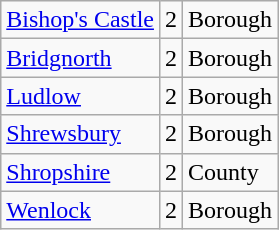<table class="wikitable sortable">
<tr>
<td><a href='#'>Bishop's Castle</a></td>
<td>2</td>
<td>Borough</td>
</tr>
<tr>
<td><a href='#'>Bridgnorth</a></td>
<td align="center">2</td>
<td>Borough</td>
</tr>
<tr>
<td><a href='#'>Ludlow</a></td>
<td>2</td>
<td>Borough</td>
</tr>
<tr>
<td><a href='#'>Shrewsbury</a></td>
<td>2</td>
<td>Borough</td>
</tr>
<tr>
<td><a href='#'>Shropshire</a></td>
<td>2</td>
<td>County</td>
</tr>
<tr>
<td><a href='#'>Wenlock</a></td>
<td>2</td>
<td>Borough</td>
</tr>
</table>
